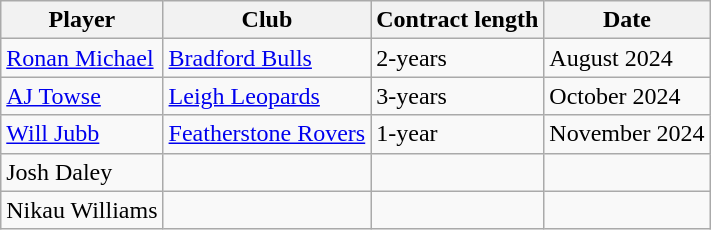<table class="wikitable">
<tr>
<th>Player</th>
<th>Club</th>
<th>Contract length</th>
<th>Date</th>
</tr>
<tr>
<td><a href='#'>Ronan Michael</a></td>
<td><a href='#'>Bradford Bulls</a></td>
<td>2-years</td>
<td>August 2024</td>
</tr>
<tr>
<td><a href='#'>AJ Towse</a></td>
<td><a href='#'>Leigh Leopards</a></td>
<td>3-years</td>
<td>October 2024</td>
</tr>
<tr>
<td><a href='#'>Will Jubb</a></td>
<td><a href='#'>Featherstone Rovers</a></td>
<td>1-year</td>
<td>November 2024</td>
</tr>
<tr>
<td>Josh Daley</td>
<td></td>
<td></td>
<td></td>
</tr>
<tr>
<td>Nikau Williams</td>
<td></td>
<td></td>
<td></td>
</tr>
</table>
